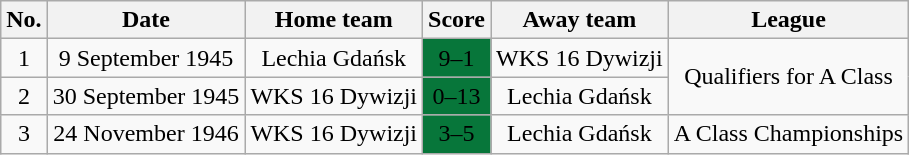<table class="wikitable" style="text-align: center">
<tr>
<th>No.</th>
<th>Date</th>
<th>Home team</th>
<th>Score</th>
<th>Away team</th>
<th>League</th>
</tr>
<tr>
<td>1</td>
<td>9 September 1945</td>
<td>Lechia Gdańsk</td>
<td bgcolor=#07763a><span>9–1</span></td>
<td>WKS 16 Dywizji</td>
<td rowspan=2>Qualifiers for A Class</td>
</tr>
<tr>
<td>2</td>
<td>30 September 1945</td>
<td>WKS 16 Dywizji</td>
<td bgcolor=#07763a><span>0–13</span></td>
<td>Lechia Gdańsk</td>
</tr>
<tr>
<td>3</td>
<td>24 November 1946</td>
<td>WKS 16 Dywizji</td>
<td bgcolor=#07763a><span>3–5</span></td>
<td>Lechia Gdańsk</td>
<td>A Class Championships</td>
</tr>
</table>
